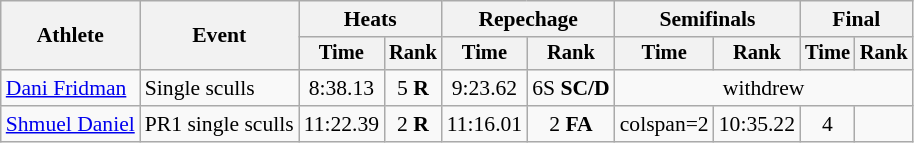<table class="wikitable" style="font-size:90%">
<tr>
<th rowspan="2">Athlete</th>
<th rowspan="2">Event</th>
<th colspan="2">Heats</th>
<th colspan="2">Repechage</th>
<th colspan="2">Semifinals</th>
<th colspan="2">Final</th>
</tr>
<tr style="font-size:95%">
<th>Time</th>
<th>Rank</th>
<th>Time</th>
<th>Rank</th>
<th>Time</th>
<th>Rank</th>
<th>Time</th>
<th>Rank</th>
</tr>
<tr align=center>
<td align=left><a href='#'>Dani Fridman</a></td>
<td align=left>Single sculls</td>
<td>8:38.13</td>
<td>5 <strong>R</strong></td>
<td>9:23.62</td>
<td>6S <strong>SC/D</strong></td>
<td colspan=4>withdrew</td>
</tr>
<tr align=center>
<td align=left><a href='#'>Shmuel Daniel</a></td>
<td align=left>PR1 single sculls</td>
<td>11:22.39</td>
<td>2 <strong>R</strong></td>
<td>11:16.01</td>
<td>2 <strong>FA</strong></td>
<td>colspan=2 </td>
<td>10:35.22</td>
<td>4</td>
</tr>
</table>
